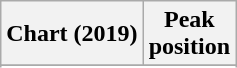<table class="wikitable sortable plainrowheaders" style="text-align:center">
<tr>
<th scope="col">Chart (2019)</th>
<th scope="col">Peak<br>position</th>
</tr>
<tr>
</tr>
<tr>
</tr>
</table>
